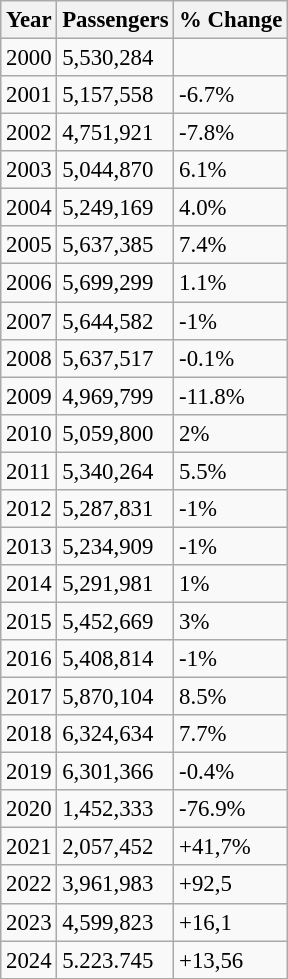<table class="wikitable" style="font-size: 95%">
<tr>
<th>Year</th>
<th>Passengers</th>
<th>% Change</th>
</tr>
<tr>
<td>2000</td>
<td>5,530,284</td>
<td></td>
</tr>
<tr>
<td>2001</td>
<td>5,157,558</td>
<td> -6.7%</td>
</tr>
<tr>
<td>2002</td>
<td>4,751,921</td>
<td> -7.8%</td>
</tr>
<tr>
<td>2003</td>
<td>5,044,870</td>
<td> 6.1%</td>
</tr>
<tr>
<td>2004</td>
<td>5,249,169</td>
<td> 4.0%</td>
</tr>
<tr>
<td>2005</td>
<td>5,637,385</td>
<td> 7.4%</td>
</tr>
<tr>
<td>2006</td>
<td>5,699,299</td>
<td> 1.1%</td>
</tr>
<tr>
<td>2007</td>
<td>5,644,582</td>
<td> -1%</td>
</tr>
<tr>
<td>2008</td>
<td>5,637,517</td>
<td> -0.1%</td>
</tr>
<tr>
<td>2009</td>
<td>4,969,799</td>
<td> -11.8%</td>
</tr>
<tr>
<td>2010</td>
<td>5,059,800</td>
<td> 2%</td>
</tr>
<tr>
<td>2011</td>
<td>5,340,264</td>
<td> 5.5%</td>
</tr>
<tr>
<td>2012</td>
<td>5,287,831</td>
<td> -1%</td>
</tr>
<tr>
<td>2013</td>
<td>5,234,909</td>
<td> -1%</td>
</tr>
<tr>
<td>2014</td>
<td>5,291,981</td>
<td> 1%</td>
</tr>
<tr>
<td>2015</td>
<td>5,452,669</td>
<td> 3%</td>
</tr>
<tr>
<td>2016</td>
<td>5,408,814</td>
<td> -1%</td>
</tr>
<tr>
<td>2017</td>
<td>5,870,104</td>
<td> 8.5%</td>
</tr>
<tr>
<td>2018</td>
<td>6,324,634</td>
<td> 7.7%</td>
</tr>
<tr>
<td>2019</td>
<td>6,301,366</td>
<td> -0.4%</td>
</tr>
<tr>
<td>2020</td>
<td>1,452,333</td>
<td> -76.9%</td>
</tr>
<tr>
<td>2021</td>
<td>2,057,452</td>
<td> +41,7%</td>
</tr>
<tr>
<td>2022</td>
<td>3,961,983</td>
<td> +92,5</td>
</tr>
<tr>
<td>2023</td>
<td>4,599,823</td>
<td> +16,1</td>
</tr>
<tr>
<td>2024</td>
<td>5.223.745</td>
<td> +13,56</td>
</tr>
</table>
